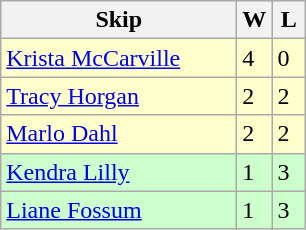<table class=wikitable>
<tr>
<th width=150>Skip</th>
<th width=15>W</th>
<th width=15>L</th>
</tr>
<tr bgcolor=#ffffcc>
<td><a href='#'>Krista McCarville</a></td>
<td>4</td>
<td>0</td>
</tr>
<tr bgcolor=#ffffcc>
<td><a href='#'>Tracy Horgan</a></td>
<td>2</td>
<td>2</td>
</tr>
<tr bgcolor=#ffffcc>
<td><a href='#'>Marlo Dahl</a></td>
<td>2</td>
<td>2</td>
</tr>
<tr bgcolor=#ccffcc>
<td><a href='#'>Kendra Lilly</a></td>
<td>1</td>
<td>3</td>
</tr>
<tr bgcolor=#ccffcc>
<td><a href='#'>Liane Fossum</a></td>
<td>1</td>
<td>3</td>
</tr>
</table>
